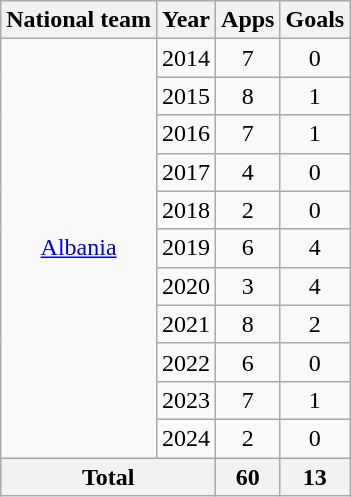<table class="wikitable" style="text-align:center">
<tr>
<th>National team</th>
<th>Year</th>
<th>Apps</th>
<th>Goals</th>
</tr>
<tr>
<td rowspan="11"><a href='#'>Albania</a></td>
<td>2014</td>
<td>7</td>
<td>0</td>
</tr>
<tr>
<td>2015</td>
<td>8</td>
<td>1</td>
</tr>
<tr>
<td>2016</td>
<td>7</td>
<td>1</td>
</tr>
<tr>
<td>2017</td>
<td>4</td>
<td>0</td>
</tr>
<tr>
<td>2018</td>
<td>2</td>
<td>0</td>
</tr>
<tr>
<td>2019</td>
<td>6</td>
<td>4</td>
</tr>
<tr>
<td>2020</td>
<td>3</td>
<td>4</td>
</tr>
<tr>
<td>2021</td>
<td>8</td>
<td>2</td>
</tr>
<tr>
<td>2022</td>
<td>6</td>
<td>0</td>
</tr>
<tr>
<td>2023</td>
<td>7</td>
<td>1</td>
</tr>
<tr>
<td>2024</td>
<td>2</td>
<td>0</td>
</tr>
<tr>
<th colspan="2">Total</th>
<th>60</th>
<th>13</th>
</tr>
</table>
